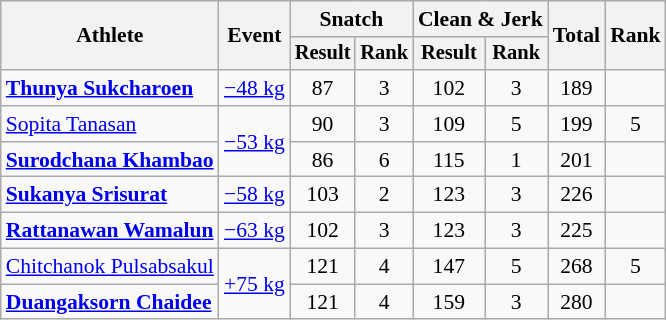<table class="wikitable" style="font-size:90%">
<tr>
<th rowspan="2">Athlete</th>
<th rowspan="2">Event</th>
<th colspan="2">Snatch</th>
<th colspan="2">Clean & Jerk</th>
<th rowspan="2">Total</th>
<th rowspan="2">Rank</th>
</tr>
<tr style="font-size:95%">
<th>Result</th>
<th>Rank</th>
<th>Result</th>
<th>Rank</th>
</tr>
<tr align=center>
<td align=left><strong><a href='#'>Thunya Sukcharoen</a></strong></td>
<td align=left><a href='#'>−48 kg</a></td>
<td>87</td>
<td>3</td>
<td>102</td>
<td>3</td>
<td>189</td>
<td></td>
</tr>
<tr align=center>
<td align=left><a href='#'>Sopita Tanasan</a></td>
<td align=left rowspan=2><a href='#'>−53 kg</a></td>
<td>90</td>
<td>3</td>
<td>109</td>
<td>5</td>
<td>199</td>
<td>5</td>
</tr>
<tr align=center>
<td align=left><strong><a href='#'>Surodchana Khambao</a></strong></td>
<td>86</td>
<td>6</td>
<td>115</td>
<td>1</td>
<td>201</td>
<td></td>
</tr>
<tr align=center>
<td align=left><strong><a href='#'>Sukanya Srisurat</a></strong></td>
<td align=left><a href='#'>−58 kg</a></td>
<td>103</td>
<td>2</td>
<td>123</td>
<td>3</td>
<td>226</td>
<td></td>
</tr>
<tr align=center>
<td align=left><strong><a href='#'>Rattanawan Wamalun</a></strong></td>
<td align=left><a href='#'>−63 kg</a></td>
<td>102</td>
<td>3</td>
<td>123</td>
<td>3</td>
<td>225</td>
<td></td>
</tr>
<tr align=center>
<td align=left><a href='#'>Chitchanok Pulsabsakul</a></td>
<td align=left rowspan=2><a href='#'>+75 kg</a></td>
<td>121</td>
<td>4</td>
<td>147</td>
<td>5</td>
<td>268</td>
<td>5</td>
</tr>
<tr align=center>
<td align=left><strong><a href='#'>Duangaksorn Chaidee</a></strong></td>
<td>121</td>
<td>4</td>
<td>159</td>
<td>3</td>
<td>280</td>
<td></td>
</tr>
</table>
